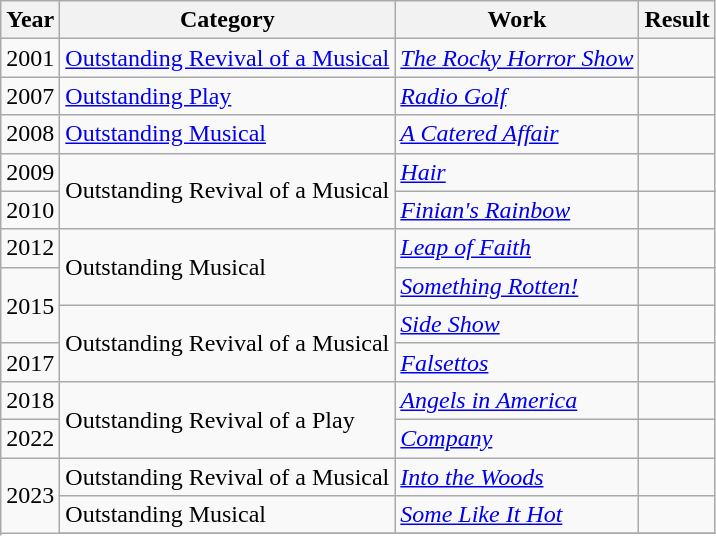<table class="wikitable">
<tr>
<th>Year</th>
<th>Category</th>
<th>Work</th>
<th>Result</th>
</tr>
<tr>
<td>2001</td>
<td><a href='#'>Outstanding Revival of a Musical</a></td>
<td><em><a href='#'>The Rocky Horror Show</a></em></td>
<td></td>
</tr>
<tr>
<td>2007</td>
<td><a href='#'>Outstanding Play</a></td>
<td><em><a href='#'>Radio Golf</a></em></td>
<td></td>
</tr>
<tr>
<td>2008</td>
<td><a href='#'>Outstanding Musical</a></td>
<td><em><a href='#'>A Catered Affair</a></em></td>
<td></td>
</tr>
<tr>
<td>2009</td>
<td rowspan="2">Outstanding Revival of a Musical</td>
<td><em><a href='#'>Hair</a></em></td>
<td></td>
</tr>
<tr>
<td>2010</td>
<td><em><a href='#'>Finian's Rainbow</a></em></td>
<td></td>
</tr>
<tr>
<td>2012</td>
<td rowspan="2">Outstanding Musical</td>
<td><em><a href='#'>Leap of Faith</a></em></td>
<td></td>
</tr>
<tr>
<td rowspan="2">2015</td>
<td><em><a href='#'>Something Rotten!</a></em></td>
<td></td>
</tr>
<tr>
<td rowspan="2">Outstanding Revival of a Musical</td>
<td><em><a href='#'>Side Show</a></em></td>
<td></td>
</tr>
<tr>
<td>2017</td>
<td><em><a href='#'>Falsettos</a></em></td>
<td></td>
</tr>
<tr>
<td>2018</td>
<td rowspan="2">Outstanding Revival of a Play</td>
<td><em><a href='#'>Angels in America</a></em></td>
<td></td>
</tr>
<tr>
<td>2022</td>
<td><em><a href='#'>Company</a></em></td>
<td></td>
</tr>
<tr>
<td rowspan="3">2023</td>
<td>Outstanding Revival of a Musical</td>
<td><em><a href='#'>Into the Woods</a></em></td>
<td></td>
</tr>
<tr>
<td>Outstanding Musical</td>
<td><em><a href='#'>Some Like It Hot</a></em></td>
<td></td>
</tr>
<tr>
</tr>
</table>
